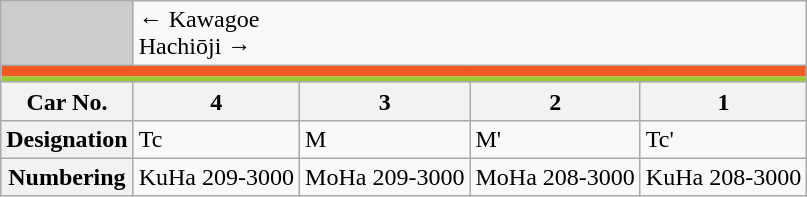<table class="wikitable">
<tr>
<td style="background-color:#ccc;"> </td>
<td colspan="4"><div>← Kawagoe</div><div>Hachiōji →</div></td>
</tr>
<tr style="line-height: 6.7px; background-color: #F15A22;">
<td colspan="5" style="padding:0; border:0;"> </td>
</tr>
<tr style="line-height: 3.3px; background-color: #9ACD32;">
<td colspan="5" style="padding:0; border:0;"> </td>
</tr>
<tr>
<th>Car No.</th>
<th>4</th>
<th>3</th>
<th>2</th>
<th>1</th>
</tr>
<tr>
<th>Designation</th>
<td>Tc</td>
<td>M</td>
<td>M'</td>
<td>Tc'</td>
</tr>
<tr>
<th>Numbering</th>
<td>KuHa 209-3000</td>
<td>MoHa 209-3000</td>
<td>MoHa 208-3000</td>
<td>KuHa 208-3000</td>
</tr>
</table>
